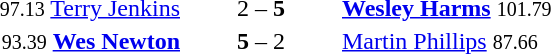<table style="text-align:center">
<tr>
<th width=223></th>
<th width=100></th>
<th width=223></th>
</tr>
<tr>
<td align=right><small><span>97.13</span></small> <a href='#'>Terry Jenkins</a> </td>
<td>2 – <strong>5</strong></td>
<td align=left> <strong><a href='#'>Wesley Harms</a></strong> <small><span>101.79</span></small></td>
</tr>
<tr>
<td align=right><small><span>93.39</span></small> <strong><a href='#'>Wes Newton</a></strong> </td>
<td><strong>5</strong> – 2</td>
<td align=left> <a href='#'>Martin Phillips</a> <small><span>87.66</span></small></td>
</tr>
</table>
